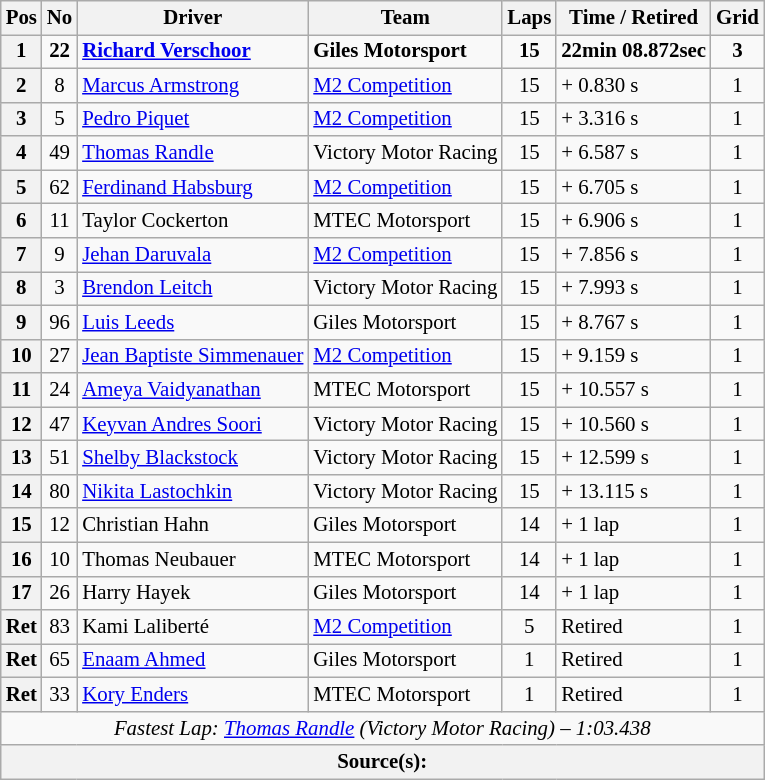<table class="wikitable" style="font-size: 87%">
<tr>
<th>Pos</th>
<th>No</th>
<th>Driver</th>
<th>Team</th>
<th>Laps</th>
<th>Time / Retired</th>
<th>Grid</th>
</tr>
<tr>
<th>1</th>
<td style="text-align:center;"><strong>22</strong></td>
<td> <strong><a href='#'>Richard Verschoor</a></strong></td>
<td><strong>Giles Motorsport</strong></td>
<td style="text-align:center;"><strong>15</strong></td>
<td><strong>22min 08.872sec</strong></td>
<td style="text-align:center;"><strong>3</strong></td>
</tr>
<tr>
<th>2</th>
<td style="text-align:center;">8</td>
<td> <a href='#'>Marcus Armstrong</a></td>
<td><a href='#'>M2 Competition</a></td>
<td style="text-align:center;">15</td>
<td>+ 0.830 s</td>
<td style="text-align:center;">1</td>
</tr>
<tr>
<th>3</th>
<td style="text-align:center;">5</td>
<td> <a href='#'>Pedro Piquet</a></td>
<td><a href='#'>M2 Competition</a></td>
<td style="text-align:center;">15</td>
<td>+ 3.316 s</td>
<td style="text-align:center;">1</td>
</tr>
<tr>
<th>4</th>
<td style="text-align:center;">49</td>
<td> <a href='#'>Thomas Randle</a></td>
<td>Victory Motor Racing</td>
<td style="text-align:center;">15</td>
<td>+ 6.587 s</td>
<td style="text-align:center;">1</td>
</tr>
<tr>
<th>5</th>
<td style="text-align:center;">62</td>
<td> <a href='#'>Ferdinand Habsburg</a></td>
<td><a href='#'>M2 Competition</a></td>
<td style="text-align:center;">15</td>
<td>+ 6.705 s</td>
<td style="text-align:center;">1</td>
</tr>
<tr>
<th>6</th>
<td style="text-align:center;">11</td>
<td> Taylor Cockerton</td>
<td>MTEC Motorsport</td>
<td style="text-align:center;">15</td>
<td>+ 6.906 s</td>
<td style="text-align:center;">1</td>
</tr>
<tr>
<th>7</th>
<td style="text-align:center;">9</td>
<td> <a href='#'>Jehan Daruvala</a></td>
<td><a href='#'>M2 Competition</a></td>
<td style="text-align:center;">15</td>
<td>+ 7.856 s</td>
<td style="text-align:center;">1</td>
</tr>
<tr>
<th>8</th>
<td style="text-align:center;">3</td>
<td> <a href='#'>Brendon Leitch</a></td>
<td>Victory Motor Racing</td>
<td style="text-align:center;">15</td>
<td>+ 7.993 s</td>
<td style="text-align:center;">1</td>
</tr>
<tr>
<th>9</th>
<td style="text-align:center;">96</td>
<td> <a href='#'>Luis Leeds</a></td>
<td>Giles Motorsport</td>
<td style="text-align:center;">15</td>
<td>+ 8.767 s</td>
<td style="text-align:center;">1</td>
</tr>
<tr>
<th>10</th>
<td style="text-align:center;">27</td>
<td> <a href='#'>Jean Baptiste Simmenauer</a></td>
<td><a href='#'>M2 Competition</a></td>
<td style="text-align:center;">15</td>
<td>+ 9.159 s</td>
<td style="text-align:center;">1</td>
</tr>
<tr>
<th>11</th>
<td style="text-align:center;">24</td>
<td> <a href='#'>Ameya Vaidyanathan</a></td>
<td>MTEC Motorsport</td>
<td style="text-align:center;">15</td>
<td>+ 10.557 s</td>
<td style="text-align:center;">1</td>
</tr>
<tr>
<th>12</th>
<td style="text-align:center;">47</td>
<td> <a href='#'>Keyvan Andres Soori</a></td>
<td>Victory Motor Racing</td>
<td style="text-align:center;">15</td>
<td>+ 10.560 s</td>
<td style="text-align:center;">1</td>
</tr>
<tr>
<th>13</th>
<td style="text-align:center;">51</td>
<td> <a href='#'>Shelby Blackstock</a></td>
<td>Victory Motor Racing</td>
<td style="text-align:center;">15</td>
<td>+ 12.599 s</td>
<td style="text-align:center;">1</td>
</tr>
<tr>
<th>14</th>
<td style="text-align:center;">80</td>
<td> <a href='#'>Nikita Lastochkin</a></td>
<td>Victory Motor Racing</td>
<td style="text-align:center;">15</td>
<td>+ 13.115 s</td>
<td style="text-align:center;">1</td>
</tr>
<tr>
<th>15</th>
<td style="text-align:center;">12</td>
<td> Christian Hahn</td>
<td>Giles Motorsport</td>
<td style="text-align:center;">14</td>
<td>+ 1 lap</td>
<td style="text-align:center;">1</td>
</tr>
<tr>
<th>16</th>
<td style="text-align:center;">10</td>
<td> Thomas Neubauer</td>
<td>MTEC Motorsport</td>
<td style="text-align:center;">14</td>
<td>+ 1 lap</td>
<td style="text-align:center;">1</td>
</tr>
<tr>
<th>17</th>
<td style="text-align:center;">26</td>
<td> Harry Hayek</td>
<td>Giles Motorsport</td>
<td style="text-align:center;">14</td>
<td>+ 1 lap</td>
<td style="text-align:center;">1</td>
</tr>
<tr>
<th>Ret</th>
<td style="text-align:center;">83</td>
<td> Kami Laliberté</td>
<td><a href='#'>M2 Competition</a></td>
<td style="text-align:center;">5</td>
<td>Retired</td>
<td style="text-align:center;">1</td>
</tr>
<tr>
<th>Ret</th>
<td style="text-align:center;">65</td>
<td> <a href='#'>Enaam Ahmed</a></td>
<td>Giles Motorsport</td>
<td style="text-align:center;">1</td>
<td>Retired</td>
<td style="text-align:center;">1</td>
</tr>
<tr>
<th>Ret</th>
<td style="text-align:center;">33</td>
<td> <a href='#'>Kory Enders</a></td>
<td>MTEC Motorsport</td>
<td style="text-align:center;">1</td>
<td>Retired</td>
<td style="text-align:center;">1</td>
</tr>
<tr>
<td colspan="7" style="text-align:center;"><em>Fastest Lap: <a href='#'>Thomas Randle</a> (Victory Motor Racing) – 1:03.438</em></td>
</tr>
<tr>
<th colspan="7">Source(s): </th>
</tr>
</table>
